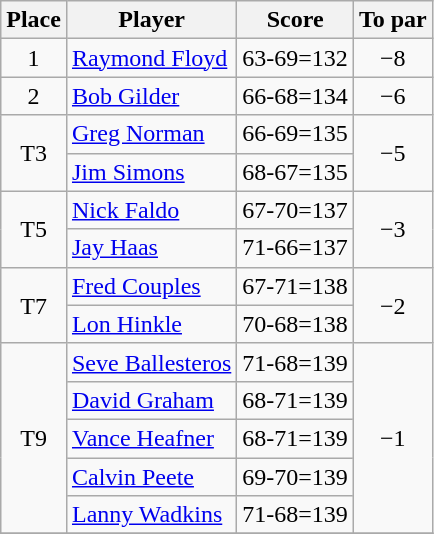<table class="wikitable">
<tr>
<th>Place</th>
<th>Player</th>
<th>Score</th>
<th>To par</th>
</tr>
<tr>
<td align="center">1</td>
<td> <a href='#'>Raymond Floyd</a></td>
<td>63-69=132</td>
<td align="center">−8</td>
</tr>
<tr>
<td align="center">2</td>
<td> <a href='#'>Bob Gilder</a></td>
<td>66-68=134</td>
<td align="center">−6</td>
</tr>
<tr>
<td rowspan=2 align="center">T3</td>
<td> <a href='#'>Greg Norman</a></td>
<td>66-69=135</td>
<td rowspan=2 align="center">−5</td>
</tr>
<tr>
<td> <a href='#'>Jim Simons</a></td>
<td>68-67=135</td>
</tr>
<tr>
<td rowspan=2 align="center">T5</td>
<td> <a href='#'>Nick Faldo</a></td>
<td>67-70=137</td>
<td rowspan=2 align="center">−3</td>
</tr>
<tr>
<td> <a href='#'>Jay Haas</a></td>
<td>71-66=137</td>
</tr>
<tr>
<td rowspan=2 align="center">T7</td>
<td> <a href='#'>Fred Couples</a></td>
<td>67-71=138</td>
<td rowspan=2 align="center">−2</td>
</tr>
<tr>
<td> <a href='#'>Lon Hinkle</a></td>
<td>70-68=138</td>
</tr>
<tr>
<td rowspan=5 align="center">T9</td>
<td> <a href='#'>Seve Ballesteros</a></td>
<td>71-68=139</td>
<td rowspan=5 align="center">−1</td>
</tr>
<tr>
<td> <a href='#'>David Graham</a></td>
<td>68-71=139</td>
</tr>
<tr>
<td> <a href='#'>Vance Heafner</a></td>
<td>68-71=139</td>
</tr>
<tr>
<td> <a href='#'>Calvin Peete</a></td>
<td>69-70=139</td>
</tr>
<tr>
<td> <a href='#'>Lanny Wadkins</a></td>
<td>71-68=139</td>
</tr>
<tr>
</tr>
</table>
